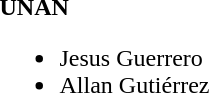<table>
<tr>
<td><strong>UNAN</strong><br><ul><li> Jesus Guerrero </li><li> Allan Gutiérrez</li></ul></td>
</tr>
</table>
